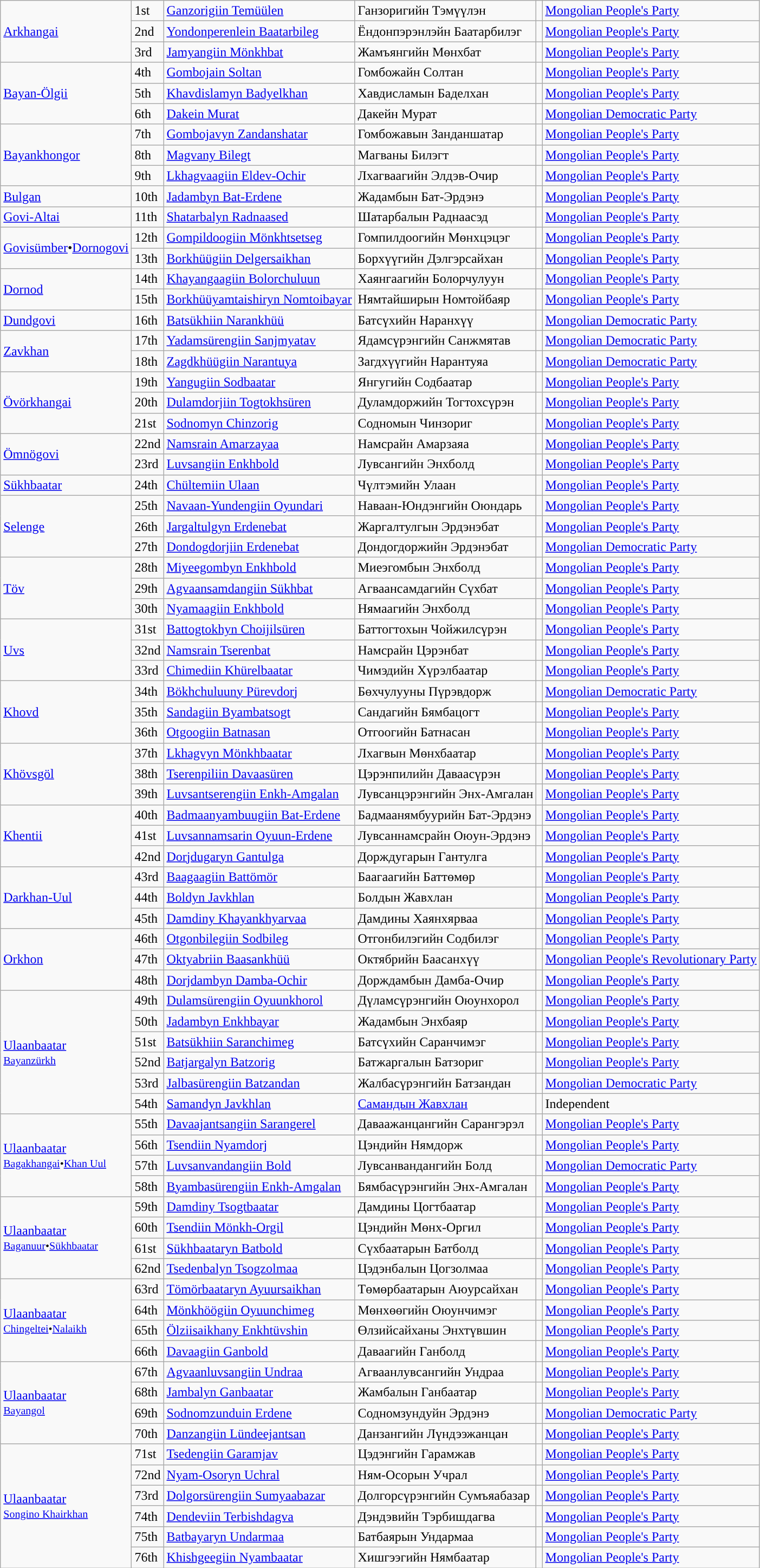<table class="wikitable">
<tr>
<td rowspan=3><a href='#'>Arkhangai</a></td>
<td>1st</td>
<td><a href='#'>Ganzorigiin Temüülen</a></td>
<td>Ганзоригийн Тэмүүлэн</td>
<td style="background-color: "></td>
<td><a href='#'>Mongolian People's Party</a></td>
</tr>
<tr>
<td>2nd</td>
<td><a href='#'>Yondonperenlein Baatarbileg</a></td>
<td>Ёндонпэрэнлэйн Баатарбилэг</td>
<td style="background-color: "></td>
<td><a href='#'>Mongolian People's Party</a></td>
</tr>
<tr>
<td>3rd</td>
<td><a href='#'>Jamyangiin Mönkhbat</a></td>
<td>Жамъянгийн Мөнхбат</td>
<td style="background-color: "></td>
<td><a href='#'>Mongolian People's Party</a></td>
</tr>
<tr>
<td rowspan=3><a href='#'>Bayan-Ölgii</a></td>
<td>4th</td>
<td><a href='#'>Gombojain Soltan</a></td>
<td>Гомбожайн Солтан</td>
<td style="background-color: "></td>
<td><a href='#'>Mongolian People's Party</a></td>
</tr>
<tr>
<td>5th</td>
<td><a href='#'>Khavdislamyn Badyelkhan</a></td>
<td>Хавдисламын Баделхан</td>
<td style="background-color: "></td>
<td><a href='#'>Mongolian People's Party</a></td>
</tr>
<tr>
<td>6th</td>
<td><a href='#'>Dakein Murat</a></td>
<td>Дакейн Мурат</td>
<td style="background-color: "></td>
<td><a href='#'>Mongolian Democratic Party</a></td>
</tr>
<tr>
<td rowspan=3><a href='#'>Bayankhongor</a></td>
<td>7th</td>
<td><a href='#'>Gombojavyn Zandanshatar</a></td>
<td>Гомбожавын Занданшатар</td>
<td style="background-color: "></td>
<td><a href='#'>Mongolian People's Party</a></td>
</tr>
<tr>
<td>8th</td>
<td><a href='#'>Magvany Bilegt</a></td>
<td>Магваны Билэгт</td>
<td style="background-color: "></td>
<td><a href='#'>Mongolian People's Party</a></td>
</tr>
<tr>
<td>9th</td>
<td><a href='#'>Lkhagvaagiin Eldev-Ochir</a></td>
<td>Лхагваагийн Элдэв-Очир</td>
<td style="background-color: "></td>
<td><a href='#'>Mongolian People's Party</a></td>
</tr>
<tr>
<td rowspan=1><a href='#'>Bulgan</a></td>
<td>10th</td>
<td><a href='#'>Jadambyn Bat-Erdene</a></td>
<td>Жадамбын Бат-Эрдэнэ</td>
<td style="background-color: "></td>
<td><a href='#'>Mongolian People's Party</a></td>
</tr>
<tr>
<td rowspan=1><a href='#'>Govi-Altai</a></td>
<td>11th</td>
<td><a href='#'>Shatarbalyn Radnaased</a></td>
<td>Шатарбалын Раднаасэд</td>
<td style="background-color: "></td>
<td><a href='#'>Mongolian People's Party</a></td>
</tr>
<tr>
<td rowspan=2><a href='#'>Govisümber</a>•<a href='#'>Dornogovi</a></td>
<td>12th</td>
<td><a href='#'>Gompildoogiin Mönkhtsetseg</a></td>
<td>Гомпилдоогийн Мөнхцэцэг</td>
<td style="background-color: "></td>
<td><a href='#'>Mongolian People's Party</a></td>
</tr>
<tr>
<td>13th</td>
<td><a href='#'>Borkhüügiin Delgersaikhan</a></td>
<td>Борхүүгийн Дэлгэрсайхан</td>
<td style="background-color: "></td>
<td><a href='#'>Mongolian People's Party</a></td>
</tr>
<tr>
<td rowspan=2><a href='#'>Dornod</a></td>
<td>14th</td>
<td><a href='#'>Khayangaagiin Bolorchuluun</a></td>
<td>Хаянгаагийн Болорчулуун</td>
<td style="background-color: "></td>
<td><a href='#'>Mongolian People's Party</a></td>
</tr>
<tr>
<td>15th</td>
<td><a href='#'>Borkhüüyamtaishiryn Nomtoibayar</a></td>
<td>Нямтайширын Номтойбаяр</td>
<td style="background-color: "></td>
<td><a href='#'>Mongolian People's Party</a></td>
</tr>
<tr>
<td rowspan=1><a href='#'>Dundgovi</a></td>
<td>16th</td>
<td><a href='#'>Batsükhiin Narankhüü</a></td>
<td>Батсүхийн Наранхүү</td>
<td style="background-color: "></td>
<td><a href='#'>Mongolian Democratic Party</a></td>
</tr>
<tr>
<td rowspan=2><a href='#'>Zavkhan</a></td>
<td>17th</td>
<td><a href='#'>Yadamsürengiin Sanjmyatav</a></td>
<td>Ядамсүрэнгийн Санжмятав</td>
<td style="background-color: "></td>
<td><a href='#'>Mongolian Democratic Party</a></td>
</tr>
<tr>
<td>18th</td>
<td><a href='#'>Zagdkhüügiin Narantuya</a></td>
<td>Загдхүүгийн Нарантуяа</td>
<td style="background-color: "></td>
<td><a href='#'>Mongolian Democratic Party</a></td>
</tr>
<tr>
<td rowspan=3><a href='#'>Övörkhangai</a></td>
<td>19th</td>
<td><a href='#'>Yangugiin Sodbaatar</a></td>
<td>Янгугийн Содбаатар</td>
<td style="background-color: "></td>
<td><a href='#'>Mongolian People's Party</a></td>
</tr>
<tr>
<td>20th</td>
<td><a href='#'>Dulamdorjiin Togtokhsüren</a></td>
<td>Дуламдоржийн Тогтохсүрэн</td>
<td style="background-color: "></td>
<td><a href='#'>Mongolian People's Party</a></td>
</tr>
<tr>
<td>21st</td>
<td><a href='#'>Sodnomyn Chinzorig</a></td>
<td>Содномын Чинзориг</td>
<td style="background-color: "></td>
<td><a href='#'>Mongolian People's Party</a></td>
</tr>
<tr>
<td rowspan=2><a href='#'>Ömnögovi</a></td>
<td>22nd</td>
<td><a href='#'>Namsrain Amarzayaa</a></td>
<td>Намсрайн Амарзаяа</td>
<td style="background-color: "></td>
<td><a href='#'>Mongolian People's Party</a></td>
</tr>
<tr>
<td>23rd</td>
<td><a href='#'>Luvsangiin Enkhbold</a></td>
<td>Лувсангийн Энхболд</td>
<td style="background-color: "></td>
<td><a href='#'>Mongolian People's Party</a></td>
</tr>
<tr>
<td rowspan=1><a href='#'>Sükhbaatar</a></td>
<td>24th</td>
<td><a href='#'>Chültemiin Ulaan</a></td>
<td>Чүлтэмийн Улаан</td>
<td style="background-color: "></td>
<td><a href='#'>Mongolian People's Party</a></td>
</tr>
<tr>
<td rowspan=3><a href='#'>Selenge</a></td>
<td>25th</td>
<td><a href='#'>Navaan-Yundengiin Oyundari</a></td>
<td>Наваан-Юндэнгийн Оюндарь</td>
<td style="background-color: "></td>
<td><a href='#'>Mongolian People's Party</a></td>
</tr>
<tr>
<td>26th</td>
<td><a href='#'>Jargaltulgyn Erdenebat</a></td>
<td>Жаргалтулгын Эрдэнэбат</td>
<td style="background-color: "></td>
<td><a href='#'>Mongolian People's Party</a></td>
</tr>
<tr>
<td>27th</td>
<td><a href='#'>Dondogdorjiin Erdenebat</a></td>
<td>Дондогдоржийн Эрдэнэбат</td>
<td style="background-color: "></td>
<td><a href='#'>Mongolian Democratic Party</a></td>
</tr>
<tr>
<td rowspan=3><a href='#'>Töv</a></td>
<td>28th</td>
<td><a href='#'>Miyeegombyn Enkhbold</a></td>
<td>Миеэгомбын Энхболд</td>
<td style="background-color: "></td>
<td><a href='#'>Mongolian People's Party</a></td>
</tr>
<tr>
<td>29th</td>
<td><a href='#'>Agvaansamdangiin Sükhbat</a></td>
<td>Агваансамдагийн Сүхбат</td>
<td style="background-color: "></td>
<td><a href='#'>Mongolian People's Party</a></td>
</tr>
<tr>
<td>30th</td>
<td><a href='#'>Nyamaagiin Enkhbold</a></td>
<td>Нямаагийн Энхболд</td>
<td style="background-color: "></td>
<td><a href='#'>Mongolian People's Party</a></td>
</tr>
<tr>
<td rowspan=3><a href='#'>Uvs</a></td>
<td>31st</td>
<td><a href='#'>Battogtokhyn Choijilsüren</a></td>
<td>Баттогтохын Чойжилсүрэн</td>
<td style="background-color: "></td>
<td><a href='#'>Mongolian People's Party</a></td>
</tr>
<tr>
<td>32nd</td>
<td><a href='#'>Namsrain Tserenbat</a></td>
<td>Намсрайн Цэрэнбат</td>
<td style="background-color: "></td>
<td><a href='#'>Mongolian People's Party</a></td>
</tr>
<tr>
<td>33rd</td>
<td><a href='#'>Chimediin Khürelbaatar</a></td>
<td>Чимэдийн Хүрэлбаатар</td>
<td style="background-color: "></td>
<td><a href='#'>Mongolian People's Party</a></td>
</tr>
<tr>
<td rowspan=3><a href='#'>Khovd</a></td>
<td>34th</td>
<td><a href='#'>Bökhchuluuny Pürevdorj</a></td>
<td>Бөхчулууны Пүрэвдорж</td>
<td style="background-color: "></td>
<td><a href='#'>Mongolian Democratic Party</a></td>
</tr>
<tr>
<td>35th</td>
<td><a href='#'>Sandagiin Byambatsogt</a></td>
<td>Сандагийн Бямбацогт</td>
<td style="background-color: "></td>
<td><a href='#'>Mongolian People's Party</a></td>
</tr>
<tr>
<td>36th</td>
<td><a href='#'>Otgoogiin Batnasan</a></td>
<td>Отгоогийн Батнасан</td>
<td style="background-color: "></td>
<td><a href='#'>Mongolian People's Party</a></td>
</tr>
<tr>
<td rowspan=3><a href='#'>Khövsgöl</a></td>
<td>37th</td>
<td><a href='#'>Lkhagvyn Mönkhbaatar</a></td>
<td>Лхагвын Мөнхбаатар</td>
<td style="background-color: "></td>
<td><a href='#'>Mongolian People's Party</a></td>
</tr>
<tr>
<td>38th</td>
<td><a href='#'>Tserenpiliin Davaasüren</a></td>
<td>Цэрэнпилийн Даваасүрэн</td>
<td style="background-color: "></td>
<td><a href='#'>Mongolian People's Party</a></td>
</tr>
<tr>
<td>39th</td>
<td><a href='#'>Luvsantserengiin Enkh-Amgalan</a></td>
<td>Лувсанцэрэнгийн Энх-Амгалан</td>
<td style="background-color: "></td>
<td><a href='#'>Mongolian People's Party</a></td>
</tr>
<tr>
<td rowspan=3><a href='#'>Khentii</a></td>
<td>40th</td>
<td><a href='#'>Badmaanyambuugiin Bat-Erdene</a></td>
<td>Бадмаанямбуурийн Бат-Эрдэнэ</td>
<td style="background-color: "></td>
<td><a href='#'>Mongolian People's Party</a></td>
</tr>
<tr>
<td>41st</td>
<td><a href='#'>Luvsannamsarin Oyuun-Erdene</a></td>
<td>Лувсаннамсрайн Оюун-Эрдэнэ</td>
<td style="background-color: "></td>
<td><a href='#'>Mongolian People's Party</a></td>
</tr>
<tr>
<td>42nd</td>
<td><a href='#'>Dorjdugaryn Gantulga</a></td>
<td>Дорждугарын Гантулга</td>
<td style="background-color: "></td>
<td><a href='#'>Mongolian People's Party</a></td>
</tr>
<tr>
<td rowspan=3><a href='#'>Darkhan-Uul</a></td>
<td>43rd</td>
<td><a href='#'>Baagaagiin Battömör</a></td>
<td>Баагаагийн Баттөмөр</td>
<td style="background-color: "></td>
<td><a href='#'>Mongolian People's Party</a></td>
</tr>
<tr>
<td>44th</td>
<td><a href='#'>Boldyn Javkhlan</a></td>
<td>Болдын Жавхлан</td>
<td style="background-color: "></td>
<td><a href='#'>Mongolian People's Party</a></td>
</tr>
<tr>
<td>45th</td>
<td><a href='#'>Damdiny Khayankhyarvaa</a></td>
<td>Дамдины Хаянхярваа</td>
<td style="background-color: "></td>
<td><a href='#'>Mongolian People's Party</a></td>
</tr>
<tr>
<td rowspan=3><a href='#'>Orkhon</a></td>
<td>46th</td>
<td><a href='#'>Otgonbilegiin Sodbileg</a></td>
<td>Отгонбилэгийн Содбилэг</td>
<td style="background-color: "></td>
<td><a href='#'>Mongolian People's Party</a></td>
</tr>
<tr>
<td>47th</td>
<td><a href='#'>Oktyabriin Baasankhüü</a></td>
<td>Октябрийн Баасанхүү</td>
<td style="background-color: "></td>
<td><a href='#'>Mongolian People's Revolutionary Party</a></td>
</tr>
<tr>
<td>48th</td>
<td><a href='#'>Dorjdambyn Damba-Ochir</a></td>
<td>Дорждамбын Дамба-Очир</td>
<td style="background-color: "></td>
<td><a href='#'>Mongolian People's Party</a></td>
</tr>
<tr>
<td rowspan=6><a href='#'>Ulaanbaatar</a><br><small><a href='#'>Bayanzürkh</a></small></td>
<td>49th</td>
<td><a href='#'>Dulamsürengiin Oyuunkhorol</a></td>
<td>Дүламсүрэнгийн Оюунхорол</td>
<td style="background-color: "></td>
<td><a href='#'>Mongolian People's Party</a></td>
</tr>
<tr>
<td>50th</td>
<td><a href='#'>Jadambyn Enkhbayar</a></td>
<td>Жадамбын Энхбаяр</td>
<td style="background-color: "></td>
<td><a href='#'>Mongolian People's Party</a></td>
</tr>
<tr>
<td>51st</td>
<td><a href='#'>Batsükhiin Saranchimeg</a></td>
<td>Батсүхийн Саранчимэг</td>
<td style="background-color: "></td>
<td><a href='#'>Mongolian People's Party</a></td>
</tr>
<tr>
<td>52nd</td>
<td><a href='#'>Batjargalyn Batzorig</a></td>
<td>Батжаргалын Батзориг</td>
<td style="background-color: "></td>
<td><a href='#'>Mongolian People's Party</a></td>
</tr>
<tr>
<td>53rd</td>
<td><a href='#'>Jalbasürengiin Batzandan</a></td>
<td>Жалбасүрэнгийн Батзандан</td>
<td style="background-color: "></td>
<td><a href='#'>Mongolian Democratic Party</a></td>
</tr>
<tr>
<td>54th</td>
<td><a href='#'>Samandyn Javkhlan</a></td>
<td><a href='#'>Самандын Жавхлан</a></td>
<td style="background-color: "></td>
<td>Independent</td>
</tr>
<tr>
<td rowspan=4><a href='#'>Ulaanbaatar</a><br><small><a href='#'>Bagakhangai</a>•<a href='#'>Khan Uul</a></small></td>
<td>55th</td>
<td><a href='#'>Davaajantsangiin Sarangerel</a></td>
<td>Даваажанцангийн Сарангэрэл</td>
<td style="background-color: "></td>
<td><a href='#'>Mongolian People's Party</a></td>
</tr>
<tr>
<td>56th</td>
<td><a href='#'>Tsendiin Nyamdorj</a></td>
<td>Цэндийн Нямдорж</td>
<td style="background-color: "></td>
<td><a href='#'>Mongolian People's Party</a></td>
</tr>
<tr>
<td>57th</td>
<td><a href='#'>Luvsanvandangiin Bold</a></td>
<td>Лувсанвандангийн Болд</td>
<td style="background-color: "></td>
<td><a href='#'>Mongolian Democratic Party</a></td>
</tr>
<tr>
<td>58th</td>
<td><a href='#'>Byambasürengiin Enkh-Amgalan</a></td>
<td>Бямбасүрэнгийн Энх-Амгалан</td>
<td style="background-color: "></td>
<td><a href='#'>Mongolian People's Party</a></td>
</tr>
<tr>
<td rowspan=4><a href='#'>Ulaanbaatar</a><br><small><a href='#'>Baganuur</a>•<a href='#'>Sükhbaatar</a></small></td>
<td>59th</td>
<td><a href='#'>Damdiny Tsogtbaatar</a></td>
<td>Дамдины Цогтбаатар</td>
<td style="background-color: "></td>
<td><a href='#'>Mongolian People's Party</a></td>
</tr>
<tr>
<td>60th</td>
<td><a href='#'>Tsendiin Mönkh-Orgil</a></td>
<td>Цэндийн Мөнх-Оргил</td>
<td style="background-color: "></td>
<td><a href='#'>Mongolian People's Party</a></td>
</tr>
<tr>
<td>61st</td>
<td><a href='#'>Sükhbaataryn Batbold</a></td>
<td>Сүхбаатарын Батболд</td>
<td style="background-color: "></td>
<td><a href='#'>Mongolian People's Party</a></td>
</tr>
<tr>
<td>62nd</td>
<td><a href='#'>Tsedenbalyn Tsogzolmaa</a></td>
<td>Цэдэнбалын Цогзолмаа</td>
<td style="background-color: "></td>
<td><a href='#'>Mongolian People's Party</a></td>
</tr>
<tr>
<td rowspan=4><a href='#'>Ulaanbaatar</a><br><small><a href='#'>Chingeltei</a>•<a href='#'>Nalaikh</a></small></td>
<td>63rd</td>
<td><a href='#'>Tömörbaataryn Ayuursaikhan</a></td>
<td>Төмөрбаатарын Аюурсайхан</td>
<td style="background-color: "></td>
<td><a href='#'>Mongolian People's Party</a></td>
</tr>
<tr>
<td>64th</td>
<td><a href='#'>Mönkhöögiin Oyuunchimeg</a></td>
<td>Мөнхөөгийн Оюунчимэг</td>
<td style="background-color: "></td>
<td><a href='#'>Mongolian People's Party</a></td>
</tr>
<tr>
<td>65th</td>
<td><a href='#'>Ölziisaikhany Enkhtüvshin</a></td>
<td>Өлзийсайханы Энхтүвшин</td>
<td style="background-color: "></td>
<td><a href='#'>Mongolian People's Party</a></td>
</tr>
<tr>
<td>66th</td>
<td><a href='#'>Davaagiin Ganbold</a></td>
<td>Даваагийн Ганболд</td>
<td style="background-color: "></td>
<td><a href='#'>Mongolian People's Party</a></td>
</tr>
<tr>
<td rowspan=4><a href='#'>Ulaanbaatar</a><br><small><a href='#'>Bayangol</a></small></td>
<td>67th</td>
<td><a href='#'>Agvaanluvsangiin Undraa</a></td>
<td>Агваанлувсангийн Ундраа</td>
<td style="background-color: "></td>
<td><a href='#'>Mongolian People's Party</a></td>
</tr>
<tr>
<td>68th</td>
<td><a href='#'>Jambalyn Ganbaatar</a></td>
<td>Жамбалын Ганбаатар</td>
<td style="background-color: "></td>
<td><a href='#'>Mongolian People's Party</a></td>
</tr>
<tr>
<td>69th</td>
<td><a href='#'>Sodnomzunduin Erdene</a></td>
<td>Содномзундуйн Эрдэнэ</td>
<td style="background-color: "></td>
<td><a href='#'>Mongolian Democratic Party</a></td>
</tr>
<tr>
<td>70th</td>
<td><a href='#'>Danzangiin Lündeejantsan</a></td>
<td>Данзангийн Лүндээжанцан</td>
<td style="background-color: "></td>
<td><a href='#'>Mongolian People's Party</a></td>
</tr>
<tr>
<td rowspan=6><a href='#'>Ulaanbaatar</a><br><small><a href='#'>Songino Khairkhan</a></small></td>
<td>71st</td>
<td><a href='#'>Tsedengiin Garamjav</a></td>
<td>Цэдэнгийн Гарамжав</td>
<td style="background-color: "></td>
<td><a href='#'>Mongolian People's Party</a></td>
</tr>
<tr>
<td>72nd</td>
<td><a href='#'>Nyam-Osoryn Uchral</a></td>
<td>Ням-Осорын Учрал</td>
<td style="background-color: "></td>
<td><a href='#'>Mongolian People's Party</a></td>
</tr>
<tr>
<td>73rd</td>
<td><a href='#'>Dolgorsürengiin Sumyaabazar</a></td>
<td>Долгорсүрэнгийн Сумъяабазар</td>
<td style="background-color: "></td>
<td><a href='#'>Mongolian People's Party</a></td>
</tr>
<tr>
<td>74th</td>
<td><a href='#'>Dendeviin Terbishdagva</a></td>
<td>Дэндэвийн Тэрбишдагва</td>
<td style="background-color: "></td>
<td><a href='#'>Mongolian People's Party</a></td>
</tr>
<tr>
<td>75th</td>
<td><a href='#'>Batbayaryn Undarmaa</a></td>
<td>Батбаярын Ундармаа</td>
<td style="background-color: "></td>
<td><a href='#'>Mongolian People's Party</a></td>
</tr>
<tr>
<td>76th</td>
<td><a href='#'>Khishgeegiin Nyambaatar</a></td>
<td>Хишгээгийн Нямбаатар</td>
<td style="background-color: "></td>
<td><a href='#'>Mongolian People's Party</a></td>
</tr>
</table>
